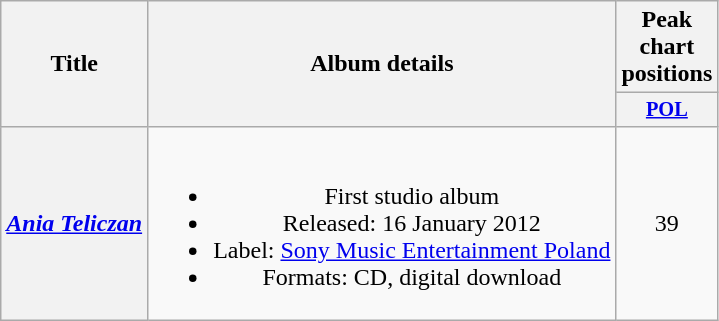<table class="wikitable" style=text-align:center;>
<tr>
<th scope="col" rowspan="2">Title</th>
<th scope="col" rowspan="2">Album details</th>
<th scope="col" colspan="1">Peak chart positions</th>
</tr>
<tr>
<th scope="col" style="width:3em;font-size:85%;"><a href='#'>POL</a></th>
</tr>
<tr>
<th scope="row"><em><a href='#'>Ania Teliczan</a></em></th>
<td><br><ul><li>First studio album</li><li>Released: 16 January 2012</li><li>Label: <a href='#'>Sony Music Entertainment Poland</a></li><li>Formats: CD, digital download</li></ul></td>
<td>39</td>
</tr>
</table>
